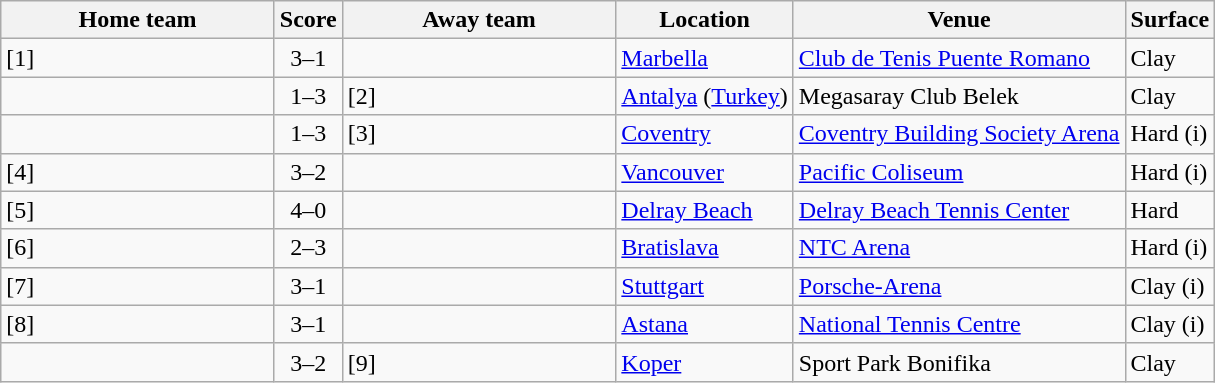<table class="wikitable nowrap">
<tr>
<th width=175>Home team</th>
<th>Score</th>
<th width=175>Away team</th>
<th>Location</th>
<th>Venue</th>
<th>Surface</th>
</tr>
<tr>
<td><strong></strong> [1]</td>
<td align=center>3–1</td>
<td></td>
<td><a href='#'>Marbella</a></td>
<td><a href='#'>Club de Tenis Puente Romano</a></td>
<td>Clay</td>
</tr>
<tr>
<td></td>
<td align=center>1–3</td>
<td><strong></strong> [2]</td>
<td><a href='#'>Antalya</a> (<a href='#'>Turkey</a>)</td>
<td>Megasaray Club Belek</td>
<td>Clay</td>
</tr>
<tr>
<td></td>
<td align=center>1–3</td>
<td><strong></strong> [3]</td>
<td><a href='#'>Coventry</a></td>
<td><a href='#'>Coventry Building Society Arena</a></td>
<td>Hard (i)</td>
</tr>
<tr>
<td><strong></strong> [4]</td>
<td align=center>3–2</td>
<td></td>
<td><a href='#'>Vancouver</a></td>
<td><a href='#'>Pacific Coliseum</a></td>
<td>Hard (i)</td>
</tr>
<tr>
<td><strong></strong> [5]</td>
<td align=center>4–0</td>
<td></td>
<td><a href='#'>Delray Beach</a></td>
<td><a href='#'>Delray Beach Tennis Center</a></td>
<td>Hard</td>
</tr>
<tr>
<td> [6]</td>
<td align=center>2–3</td>
<td><strong></strong></td>
<td><a href='#'>Bratislava</a></td>
<td><a href='#'>NTC Arena</a></td>
<td>Hard (i)</td>
</tr>
<tr>
<td><strong></strong> [7]</td>
<td align=center>3–1</td>
<td></td>
<td><a href='#'>Stuttgart</a></td>
<td><a href='#'>Porsche-Arena</a></td>
<td>Clay (i)</td>
</tr>
<tr>
<td><strong></strong> [8]</td>
<td align=center>3–1</td>
<td></td>
<td><a href='#'>Astana</a></td>
<td><a href='#'>National Tennis Centre</a></td>
<td>Clay (i)</td>
</tr>
<tr>
<td><strong></strong></td>
<td align=center>3–2</td>
<td> [9]</td>
<td><a href='#'>Koper</a></td>
<td>Sport Park Bonifika</td>
<td>Clay</td>
</tr>
</table>
